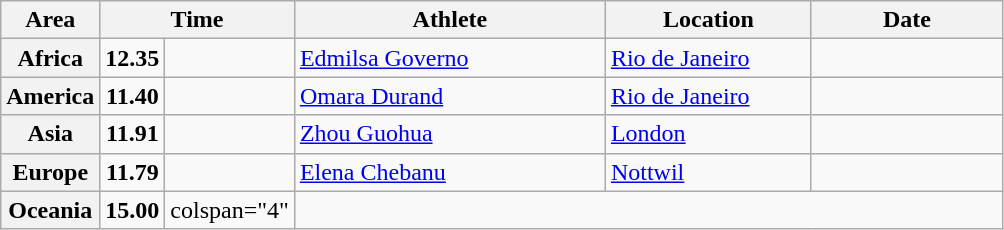<table class="wikitable">
<tr>
<th width="45">Area</th>
<th width="80" colspan="2">Time</th>
<th width="200">Athlete</th>
<th width="130">Location</th>
<th width="120">Date</th>
</tr>
<tr>
<th>Africa</th>
<td align="center"><strong>12.35</strong></td>
<td align="center"></td>
<td> <a href='#'>Edmilsa Governo</a></td>
<td> <a href='#'>Rio de Janeiro</a></td>
<td align="right"></td>
</tr>
<tr>
<th>America</th>
<td align="center"><strong>11.40</strong></td>
<td align="center"><strong></strong></td>
<td> <a href='#'>Omara Durand</a></td>
<td> <a href='#'>Rio de Janeiro</a></td>
<td align="right"></td>
</tr>
<tr>
<th>Asia</th>
<td align="center"><strong>11.91</strong></td>
<td align="center"></td>
<td> <a href='#'>Zhou Guohua</a></td>
<td> <a href='#'>London</a></td>
<td align="right"></td>
</tr>
<tr>
<th>Europe</th>
<td align="center"><strong>11.79</strong></td>
<td align="center"></td>
<td> <a href='#'>Elena Chebanu</a></td>
<td> <a href='#'>Nottwil</a></td>
<td align="right"></td>
</tr>
<tr>
<th>Oceania</th>
<td align="center"><strong>15.00</strong></td>
<td>colspan="4" </td>
</tr>
</table>
